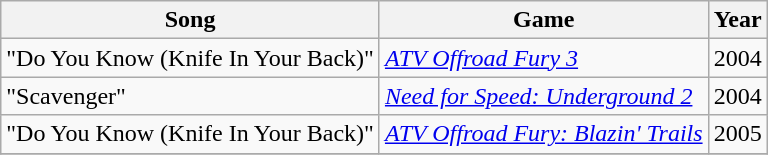<table class="wikitable">
<tr>
<th>Song</th>
<th>Game</th>
<th>Year</th>
</tr>
<tr>
<td>"Do You Know (Knife In Your Back)"</td>
<td><em><a href='#'>ATV Offroad Fury 3</a></em></td>
<td>2004</td>
</tr>
<tr>
<td>"Scavenger"</td>
<td><em><a href='#'>Need for Speed: Underground 2</a></em></td>
<td>2004</td>
</tr>
<tr>
<td>"Do You Know (Knife In Your Back)"</td>
<td><em><a href='#'>ATV Offroad Fury: Blazin' Trails</a></em></td>
<td>2005</td>
</tr>
<tr>
</tr>
</table>
